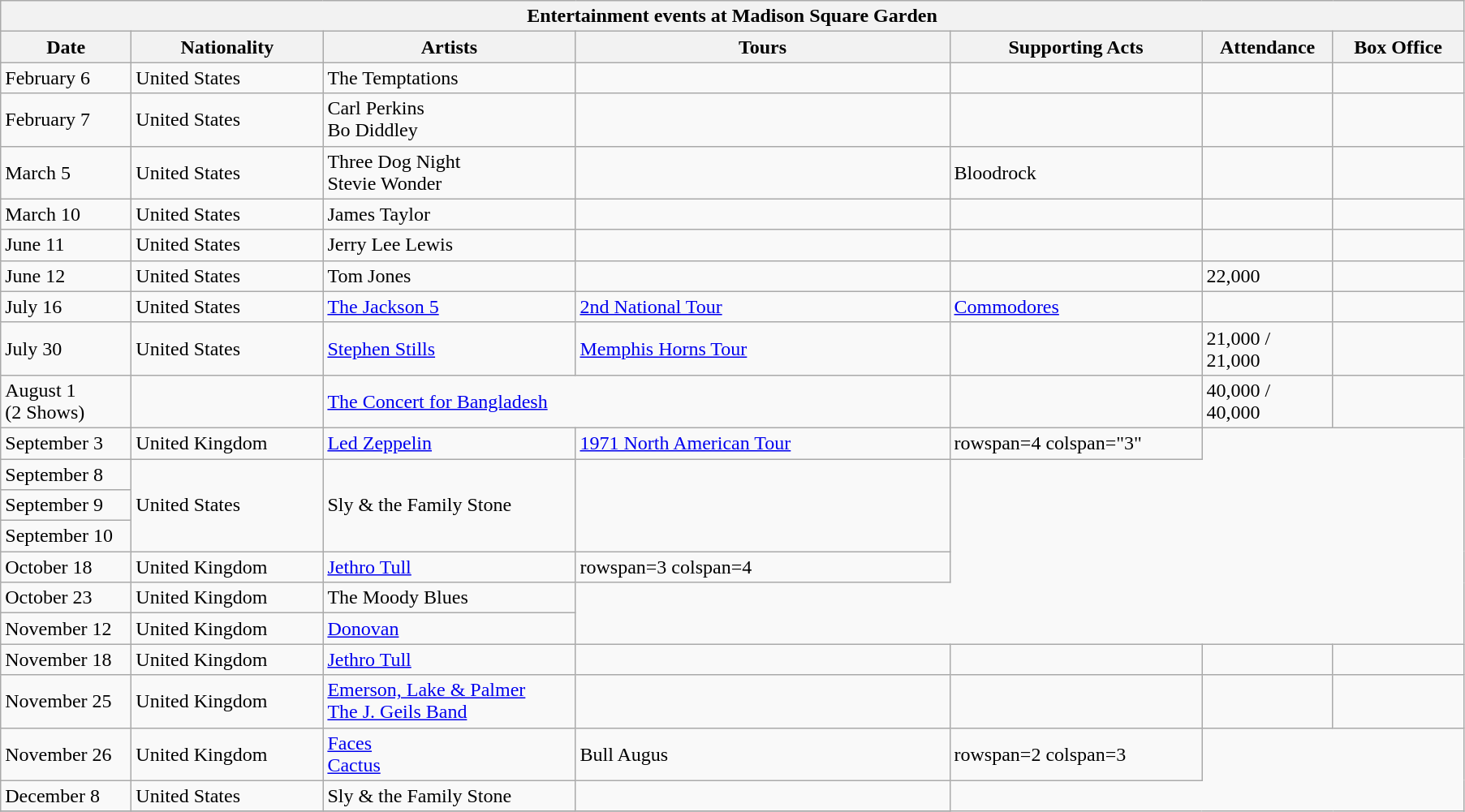<table class="wikitable">
<tr>
<th colspan="7">Entertainment events at Madison Square Garden</th>
</tr>
<tr>
<th width=100>Date</th>
<th width=150>Nationality</th>
<th width=200>Artists</th>
<th width=300>Tours</th>
<th width=200>Supporting Acts</th>
<th width=100>Attendance</th>
<th width=100>Box Office</th>
</tr>
<tr>
<td>February 6</td>
<td>United States</td>
<td>The Temptations</td>
<td></td>
<td></td>
<td></td>
<td></td>
</tr>
<tr>
<td>February 7</td>
<td>United States</td>
<td>Carl Perkins<br>Bo Diddley</td>
<td></td>
<td></td>
<td></td>
<td></td>
</tr>
<tr>
<td>March 5</td>
<td>United States</td>
<td>Three Dog Night<br>Stevie Wonder</td>
<td></td>
<td>Bloodrock</td>
<td></td>
<td></td>
</tr>
<tr>
<td>March 10</td>
<td>United States</td>
<td>James Taylor</td>
<td></td>
<td></td>
<td></td>
<td></td>
</tr>
<tr>
<td>June 11</td>
<td>United States</td>
<td>Jerry Lee Lewis</td>
<td></td>
<td></td>
<td></td>
<td></td>
</tr>
<tr>
<td>June 12</td>
<td>United States</td>
<td>Tom Jones</td>
<td></td>
<td></td>
<td>22,000</td>
<td></td>
</tr>
<tr>
<td>July 16</td>
<td>United States</td>
<td><a href='#'>The Jackson 5</a></td>
<td><a href='#'>2nd National Tour</a></td>
<td><a href='#'>Commodores</a></td>
<td></td>
<td></td>
</tr>
<tr>
<td>July 30</td>
<td>United States</td>
<td><a href='#'>Stephen Stills</a></td>
<td><a href='#'>Memphis Horns Tour</a></td>
<td></td>
<td>21,000 / 21,000</td>
<td></td>
</tr>
<tr>
<td>August 1<br>(2 Shows)</td>
<td></td>
<td colspan="2"><a href='#'>The Concert for Bangladesh</a></td>
<td></td>
<td>40,000 / 40,000</td>
<td></td>
</tr>
<tr>
<td>September 3</td>
<td>United Kingdom</td>
<td><a href='#'>Led Zeppelin</a></td>
<td><a href='#'>1971 North American Tour</a></td>
<td>rowspan=4 colspan="3" </td>
</tr>
<tr>
<td>September 8</td>
<td rowspan="3">United States</td>
<td rowspan="3">Sly & the Family Stone</td>
<td rowspan="3"></td>
</tr>
<tr>
<td>September 9</td>
</tr>
<tr>
<td>September 10</td>
</tr>
<tr>
<td>October 18</td>
<td>United Kingdom</td>
<td><a href='#'>Jethro Tull</a></td>
<td>rowspan=3 colspan=4 </td>
</tr>
<tr>
<td>October 23</td>
<td>United Kingdom</td>
<td>The Moody Blues</td>
</tr>
<tr>
<td>November 12</td>
<td>United Kingdom</td>
<td><a href='#'>Donovan</a></td>
</tr>
<tr>
<td>November 18</td>
<td>United Kingdom</td>
<td><a href='#'>Jethro Tull</a></td>
<td></td>
<td></td>
<td></td>
<td></td>
</tr>
<tr>
<td>November 25</td>
<td>United Kingdom</td>
<td><a href='#'>Emerson, Lake & Palmer</a><br> <a href='#'>The J. Geils Band</a></td>
<td></td>
<td></td>
<td></td>
<td></td>
</tr>
<tr>
<td>November 26</td>
<td>United Kingdom</td>
<td><a href='#'>Faces</a><br><a href='#'>Cactus</a></td>
<td>Bull Augus</td>
<td>rowspan=2 colspan=3 </td>
</tr>
<tr>
<td>December 8</td>
<td>United States</td>
<td>Sly & the Family Stone</td>
<td></td>
</tr>
<tr>
</tr>
</table>
